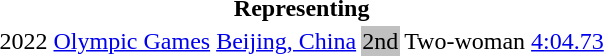<table>
<tr>
<th colspan="6">Representing </th>
</tr>
<tr>
<td>2022</td>
<td><a href='#'>Olympic Games</a></td>
<td><a href='#'>Beijing, China</a></td>
<td bgcolor=silver>2nd</td>
<td>Two-woman</td>
<td><a href='#'>4:04.73</a></td>
</tr>
</table>
